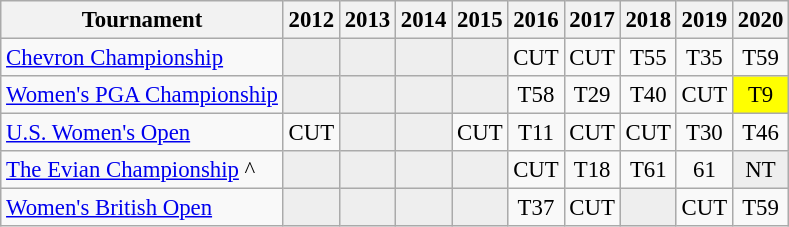<table class="wikitable" style="font-size:95%;text-align:center;">
<tr>
<th>Tournament</th>
<th>2012</th>
<th>2013</th>
<th>2014</th>
<th>2015</th>
<th>2016</th>
<th>2017</th>
<th>2018</th>
<th>2019</th>
<th>2020</th>
</tr>
<tr>
<td align=left><a href='#'>Chevron Championship</a></td>
<td style="background:#eeeeee;"></td>
<td style="background:#eeeeee;"></td>
<td style="background:#eeeeee;"></td>
<td style="background:#eeeeee;"></td>
<td>CUT</td>
<td>CUT</td>
<td>T55</td>
<td>T35</td>
<td>T59</td>
</tr>
<tr>
<td align=left><a href='#'>Women's PGA Championship</a></td>
<td style="background:#eeeeee;"></td>
<td style="background:#eeeeee;"></td>
<td style="background:#eeeeee;"></td>
<td style="background:#eeeeee;"></td>
<td>T58</td>
<td>T29</td>
<td>T40</td>
<td>CUT</td>
<td style="background:yellow;">T9</td>
</tr>
<tr>
<td align=left><a href='#'>U.S. Women's Open</a></td>
<td>CUT</td>
<td style="background:#eeeeee;"></td>
<td style="background:#eeeeee;"></td>
<td>CUT</td>
<td>T11</td>
<td>CUT</td>
<td>CUT</td>
<td>T30</td>
<td>T46</td>
</tr>
<tr>
<td align=left><a href='#'>The Evian Championship</a> ^</td>
<td style="background:#eeeeee;" colspan=1></td>
<td style="background:#eeeeee;"></td>
<td style="background:#eeeeee;"></td>
<td style="background:#eeeeee;"></td>
<td>CUT</td>
<td>T18</td>
<td>T61</td>
<td>61</td>
<td style="background:#eeeeee;">NT</td>
</tr>
<tr>
<td align=left><a href='#'>Women's British Open</a></td>
<td style="background:#eeeeee;"></td>
<td style="background:#eeeeee;"></td>
<td style="background:#eeeeee;"></td>
<td style="background:#eeeeee;"></td>
<td>T37</td>
<td>CUT</td>
<td style="background:#eeeeee;"></td>
<td>CUT</td>
<td>T59</td>
</tr>
</table>
